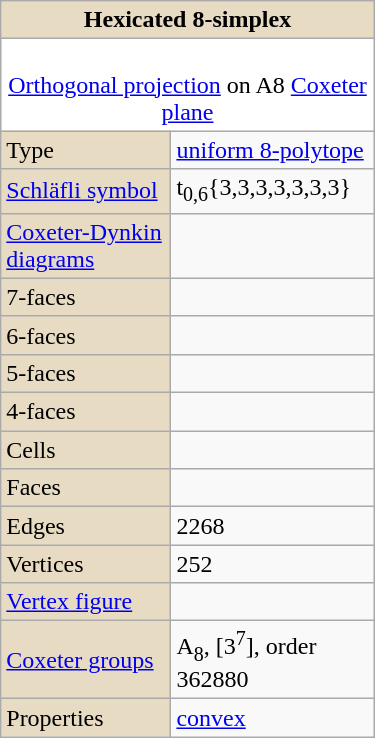<table class="wikitable" align="right" style="margin-left:10px" width="250">
<tr>
<th style="background:#e7dcc3;" colspan="2">Hexicated 8-simplex</th>
</tr>
<tr>
<td style="background:#fff; text-align:center;" colspan="2"><br><a href='#'>Orthogonal projection</a> on A8 <a href='#'>Coxeter plane</a></td>
</tr>
<tr>
<td style="background:#e7dcc3;">Type</td>
<td><a href='#'>uniform 8-polytope</a></td>
</tr>
<tr>
<td style="background:#e7dcc3;"><a href='#'>Schläfli symbol</a></td>
<td>t<sub>0,6</sub>{3,3,3,3,3,3,3}</td>
</tr>
<tr>
<td style="background:#e7dcc3;"><a href='#'>Coxeter-Dynkin diagrams</a></td>
<td></td>
</tr>
<tr>
<td style="background:#e7dcc3;">7-faces</td>
<td></td>
</tr>
<tr>
<td style="background:#e7dcc3;">6-faces</td>
<td></td>
</tr>
<tr>
<td style="background:#e7dcc3;">5-faces</td>
<td></td>
</tr>
<tr>
<td style="background:#e7dcc3;">4-faces</td>
<td></td>
</tr>
<tr>
<td style="background:#e7dcc3;">Cells</td>
<td></td>
</tr>
<tr>
<td style="background:#e7dcc3;">Faces</td>
<td></td>
</tr>
<tr>
<td style="background:#e7dcc3;">Edges</td>
<td>2268</td>
</tr>
<tr>
<td style="background:#e7dcc3;">Vertices</td>
<td>252</td>
</tr>
<tr>
<td style="background:#e7dcc3;"><a href='#'>Vertex figure</a></td>
<td></td>
</tr>
<tr>
<td style="background:#e7dcc3;"><a href='#'>Coxeter groups</a></td>
<td>A<sub>8</sub>, [3<sup>7</sup>], order 362880</td>
</tr>
<tr>
<td style="background:#e7dcc3;">Properties</td>
<td><a href='#'>convex</a></td>
</tr>
</table>
